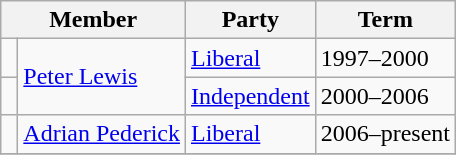<table class="wikitable">
<tr>
<th colspan="2">Member</th>
<th>Party</th>
<th>Term</th>
</tr>
<tr>
<td> </td>
<td rowspan="2"><a href='#'>Peter Lewis</a></td>
<td><a href='#'>Liberal</a></td>
<td>1997–2000</td>
</tr>
<tr>
<td> </td>
<td><a href='#'>Independent</a></td>
<td>2000–2006</td>
</tr>
<tr>
<td> </td>
<td><a href='#'>Adrian Pederick</a></td>
<td><a href='#'>Liberal</a></td>
<td>2006–present</td>
</tr>
<tr>
</tr>
</table>
